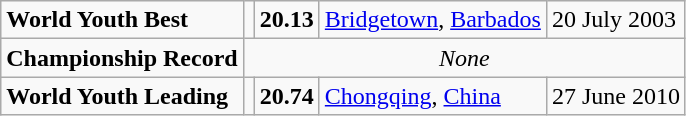<table class="wikitable">
<tr>
<td><strong>World Youth Best</strong></td>
<td></td>
<td><strong>20.13</strong></td>
<td><a href='#'>Bridgetown</a>, <a href='#'>Barbados</a></td>
<td>20 July 2003</td>
</tr>
<tr>
<td><strong>Championship Record</strong></td>
<td colspan=4 style="text-align:center;"><em>None</em></td>
</tr>
<tr>
<td><strong>World Youth Leading</strong></td>
<td></td>
<td><strong>20.74</strong></td>
<td><a href='#'>Chongqing</a>, <a href='#'>China</a></td>
<td>27 June 2010</td>
</tr>
</table>
